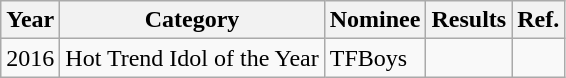<table class="wikitable sortable">
<tr>
<th>Year</th>
<th>Category</th>
<th>Nominee</th>
<th>Results</th>
<th>Ref.</th>
</tr>
<tr>
<td>2016</td>
<td>Hot Trend Idol of the Year</td>
<td>TFBoys</td>
<td></td>
<td></td>
</tr>
</table>
